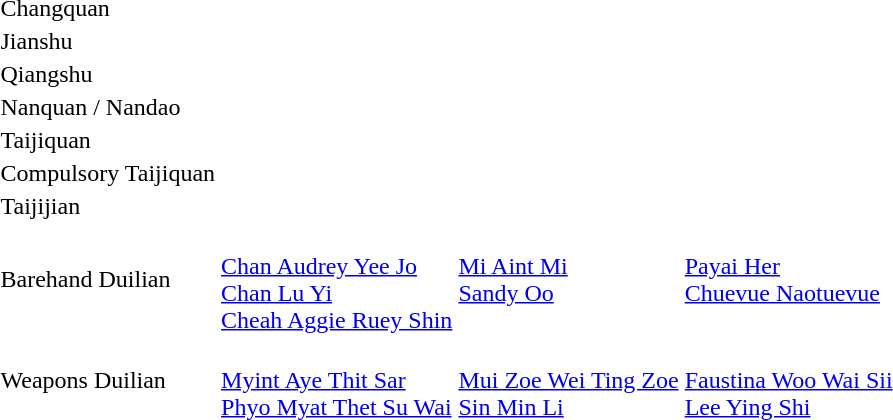<table>
<tr>
<td>Changquan<br></td>
<td></td>
<td></td>
<td></td>
</tr>
<tr>
<td>Jianshu<br></td>
<td></td>
<td></td>
<td></td>
</tr>
<tr>
<td>Qiangshu<br></td>
<td></td>
<td></td>
<td></td>
</tr>
<tr>
<td>Nanquan / Nandao<br></td>
<td></td>
<td></td>
<td></td>
</tr>
<tr>
<td>Taijiquan<br></td>
<td></td>
<td></td>
<td></td>
</tr>
<tr>
<td>Compulsory Taijiquan<br></td>
<td></td>
<td></td>
<td></td>
</tr>
<tr>
<td>Taijijian<br></td>
<td></td>
<td></td>
<td></td>
</tr>
<tr>
<td>Barehand Duilian<br></td>
<td><br><a href='#'>Chan Audrey Yee Jo</a><br><a href='#'>Chan Lu Yi</a><br><a href='#'>Cheah Aggie Ruey Shin</a></td>
<td valign="top"><br><a href='#'>Mi Aint Mi</a><br><a href='#'>Sandy Oo</a></td>
<td valign="top"><br><a href='#'>Payai Her</a><br><a href='#'>Chuevue Naotuevue</a></td>
</tr>
<tr>
<td>Weapons Duilian<br></td>
<td><br><a href='#'>Myint Aye Thit Sar</a><br><a href='#'>Phyo Myat Thet Su Wai</a></td>
<td><br><a href='#'>Mui Zoe Wei Ting Zoe</a><br><a href='#'>Sin Min Li</a></td>
<td><br><a href='#'>Faustina Woo Wai Sii</a><br><a href='#'>Lee Ying Shi</a></td>
</tr>
</table>
